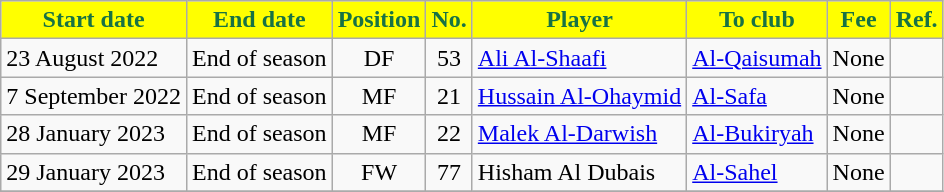<table class="wikitable sortable">
<tr>
<th style="background:#FFFF00; color:#177245;">Start date</th>
<th style="background:#FFFF00; color:#177245;">End date</th>
<th style="background:#FFFF00; color:#177245;">Position</th>
<th style="background:#FFFF00; color:#177245;">No.</th>
<th style="background:#FFFF00; color:#177245;">Player</th>
<th style="background:#FFFF00; color:#177245;">To club</th>
<th style="background:#FFFF00; color:#177245;">Fee</th>
<th style="background:#FFFF00; color:#177245;">Ref.</th>
</tr>
<tr>
<td>23 August 2022</td>
<td>End of season</td>
<td style="text-align:center;">DF</td>
<td style="text-align:center;">53</td>
<td style="text-align:left;"> <a href='#'>Ali Al-Shaafi</a></td>
<td style="text-align:left;"> <a href='#'>Al-Qaisumah</a></td>
<td>None</td>
<td></td>
</tr>
<tr>
<td>7 September 2022</td>
<td>End of season</td>
<td style="text-align:center;">MF</td>
<td style="text-align:center;">21</td>
<td style="text-align:left;"> <a href='#'>Hussain Al-Ohaymid</a></td>
<td style="text-align:left;"> <a href='#'>Al-Safa</a></td>
<td>None</td>
<td></td>
</tr>
<tr>
<td>28 January 2023</td>
<td>End of season</td>
<td style="text-align:center;">MF</td>
<td style="text-align:center;">22</td>
<td style="text-align:left;"> <a href='#'>Malek Al-Darwish</a></td>
<td style="text-align:left;"> <a href='#'>Al-Bukiryah</a></td>
<td>None</td>
<td></td>
</tr>
<tr>
<td>29 January 2023</td>
<td>End of season</td>
<td style="text-align:center;">FW</td>
<td style="text-align:center;">77</td>
<td style="text-align:left;"> Hisham Al Dubais</td>
<td style="text-align:left;"> <a href='#'>Al-Sahel</a></td>
<td>None</td>
<td></td>
</tr>
<tr>
</tr>
</table>
